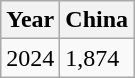<table class="wikitable">
<tr>
<th>Year</th>
<th>China</th>
</tr>
<tr>
<td>2024</td>
<td>1,874</td>
</tr>
</table>
